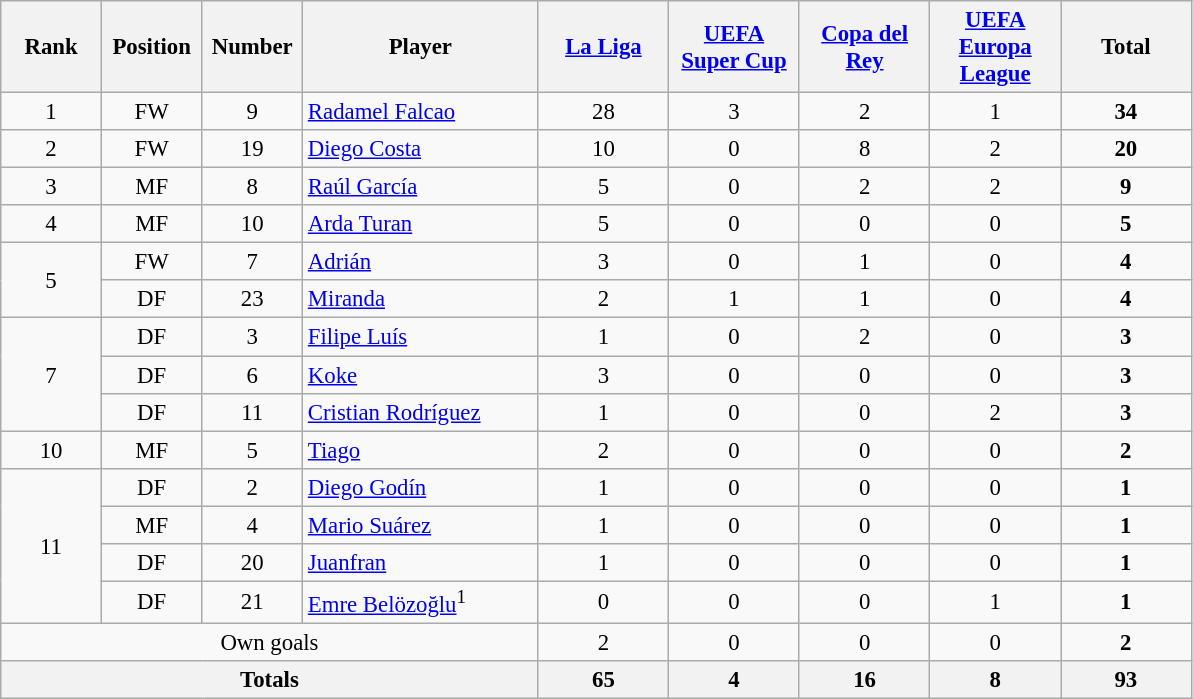<table class="wikitable" style="font-size: 95%; text-align: center">
<tr>
<th width=60>Rank</th>
<th width=60>Position</th>
<th width=60>Number</th>
<th width=150>Player</th>
<th width=80><a href='#'>La Liga</a></th>
<th width=80><a href='#'>UEFA Super Cup</a></th>
<th width=80><a href='#'>Copa del Rey</a></th>
<th width=80><a href='#'>UEFA Europa League</a></th>
<th width=80><strong>Total</strong></th>
</tr>
<tr>
<td>1</td>
<td>FW</td>
<td>9</td>
<td align=left> <a href='#'>Radamel Falcao</a></td>
<td>28</td>
<td>3</td>
<td>2</td>
<td>1</td>
<td><strong>34</strong></td>
</tr>
<tr>
<td>2</td>
<td>FW</td>
<td>19</td>
<td align=left> <a href='#'>Diego Costa</a></td>
<td>10</td>
<td>0</td>
<td>8</td>
<td>2</td>
<td><strong>20</strong></td>
</tr>
<tr>
<td>3</td>
<td>MF</td>
<td>8</td>
<td align=left> <a href='#'>Raúl García</a></td>
<td>5</td>
<td>0</td>
<td>2</td>
<td>2</td>
<td><strong>9</strong></td>
</tr>
<tr>
<td>4</td>
<td>MF</td>
<td>10</td>
<td align=left> <a href='#'>Arda Turan</a></td>
<td>5</td>
<td>0</td>
<td>0</td>
<td>0</td>
<td><strong>5</strong></td>
</tr>
<tr>
<td rowspan=2>5</td>
<td>FW</td>
<td>7</td>
<td align=left> <a href='#'>Adrián</a></td>
<td>3</td>
<td>0</td>
<td>1</td>
<td>0</td>
<td><strong>4</strong></td>
</tr>
<tr>
<td>DF</td>
<td>23</td>
<td align=left> <a href='#'>Miranda</a></td>
<td>2</td>
<td>1</td>
<td>1</td>
<td>0</td>
<td><strong>4</strong></td>
</tr>
<tr>
<td rowspan=3>7</td>
<td>DF</td>
<td>3</td>
<td align=left> <a href='#'>Filipe Luís</a></td>
<td>1</td>
<td>0</td>
<td>2</td>
<td>0</td>
<td><strong>3</strong></td>
</tr>
<tr>
<td>DF</td>
<td>6</td>
<td align=left> <a href='#'>Koke</a></td>
<td>3</td>
<td>0</td>
<td>0</td>
<td>0</td>
<td><strong>3</strong></td>
</tr>
<tr>
<td>DF</td>
<td>11</td>
<td align=left> <a href='#'>Cristian Rodríguez</a></td>
<td>1</td>
<td>0</td>
<td>0</td>
<td>2</td>
<td><strong>3</strong></td>
</tr>
<tr>
<td>10</td>
<td>MF</td>
<td>5</td>
<td align=left> <a href='#'>Tiago</a></td>
<td>2</td>
<td>0</td>
<td>0</td>
<td>0</td>
<td><strong>2</strong></td>
</tr>
<tr>
<td rowspan=4>11</td>
<td>DF</td>
<td>2</td>
<td align=left> <a href='#'>Diego Godín</a></td>
<td>1</td>
<td>0</td>
<td>0</td>
<td>0</td>
<td><strong>1</strong></td>
</tr>
<tr>
<td>MF</td>
<td>4</td>
<td align=left> <a href='#'>Mario Suárez</a></td>
<td>1</td>
<td>0</td>
<td>0</td>
<td>0</td>
<td><strong>1</strong></td>
</tr>
<tr>
<td>DF</td>
<td>20</td>
<td align=left> <a href='#'>Juanfran</a></td>
<td>1</td>
<td>0</td>
<td>0</td>
<td>0</td>
<td><strong>1</strong></td>
</tr>
<tr>
<td>DF</td>
<td>21</td>
<td align=left> <a href='#'>Emre Belözoğlu</a><sup>1</sup></td>
<td>0</td>
<td>0</td>
<td>0</td>
<td>1</td>
<td><strong>1</strong></td>
</tr>
<tr>
<td colspan=4>Own goals</td>
<td>2</td>
<td>0</td>
<td>0</td>
<td>0</td>
<td><strong>2</strong></td>
</tr>
<tr>
<th colspan=4>Totals</th>
<th>65</th>
<th>4</th>
<th>16</th>
<th>8</th>
<th>93</th>
</tr>
</table>
